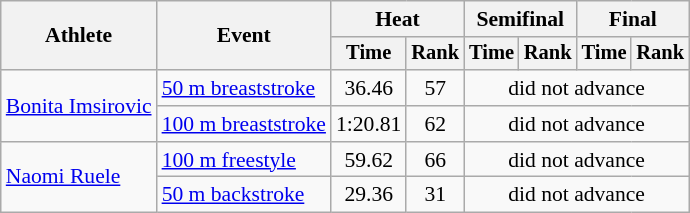<table class=wikitable style="font-size:90%">
<tr>
<th rowspan="2">Athlete</th>
<th rowspan="2">Event</th>
<th colspan="2">Heat</th>
<th colspan="2">Semifinal</th>
<th colspan="2">Final</th>
</tr>
<tr style="font-size:95%">
<th>Time</th>
<th>Rank</th>
<th>Time</th>
<th>Rank</th>
<th>Time</th>
<th>Rank</th>
</tr>
<tr align=center>
<td align=left rowspan=2><a href='#'>Bonita Imsirovic</a></td>
<td align=left><a href='#'>50 m breaststroke</a></td>
<td>36.46</td>
<td>57</td>
<td colspan=4>did not advance</td>
</tr>
<tr align=center>
<td align=left><a href='#'>100 m breaststroke</a></td>
<td>1:20.81</td>
<td>62</td>
<td colspan=4>did not advance</td>
</tr>
<tr align=center>
<td align=left rowspan=2><a href='#'>Naomi Ruele</a></td>
<td align=left><a href='#'>100 m freestyle</a></td>
<td>59.62</td>
<td>66</td>
<td colspan=4>did not advance</td>
</tr>
<tr align=center>
<td align=left><a href='#'>50 m backstroke</a></td>
<td>29.36</td>
<td>31</td>
<td colspan=4>did not advance</td>
</tr>
</table>
